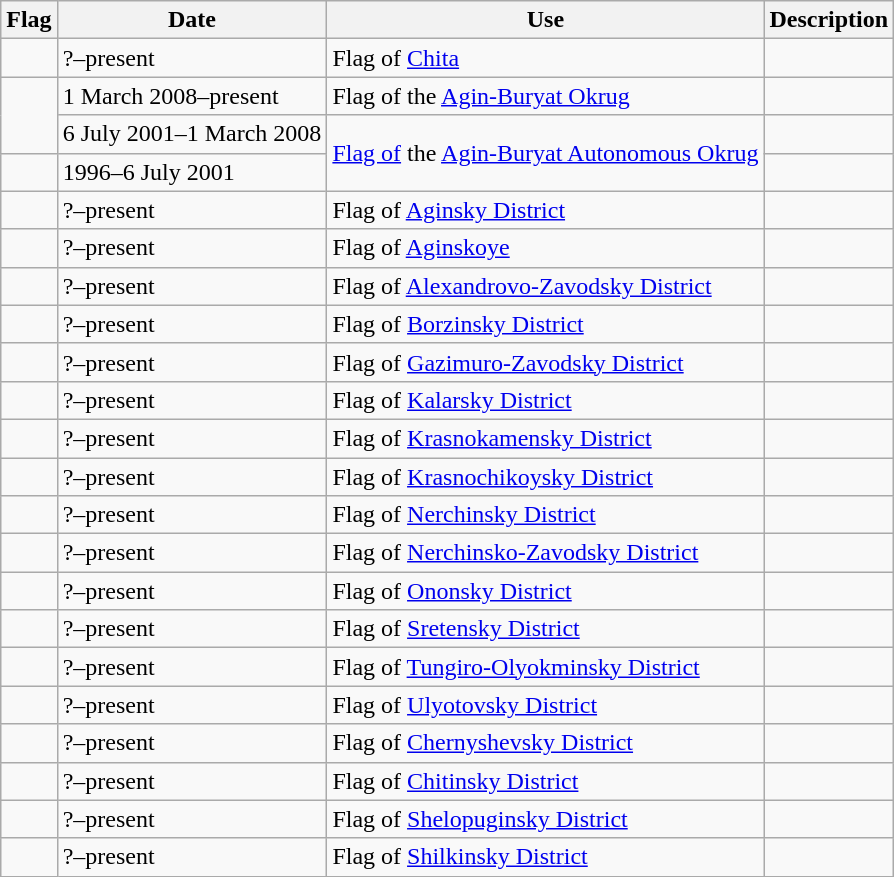<table class="wikitable">
<tr>
<th>Flag</th>
<th><strong>Date</strong></th>
<th>Use</th>
<th><strong>Description</strong></th>
</tr>
<tr>
<td></td>
<td>?–present</td>
<td>Flag of <a href='#'>Chita</a></td>
<td></td>
</tr>
<tr>
<td rowspan="2"></td>
<td>1 March 2008–present</td>
<td>Flag of the <a href='#'>Agin-Buryat Okrug</a></td>
<td></td>
</tr>
<tr>
<td>6 July 2001–1 March 2008</td>
<td rowspan="2"><a href='#'>Flag of</a> the <a href='#'>Agin-Buryat Autonomous Okrug</a></td>
<td></td>
</tr>
<tr>
<td></td>
<td>1996–6 July 2001</td>
<td></td>
</tr>
<tr>
<td></td>
<td>?–present</td>
<td>Flag of <a href='#'>Aginsky District</a></td>
<td></td>
</tr>
<tr>
<td></td>
<td>?–present</td>
<td>Flag of <a href='#'>Aginskoye</a></td>
<td></td>
</tr>
<tr>
<td></td>
<td>?–present</td>
<td>Flag of <a href='#'>Alexandrovo-Zavodsky District</a></td>
<td></td>
</tr>
<tr>
<td></td>
<td>?–present</td>
<td>Flag of <a href='#'>Borzinsky District</a></td>
<td></td>
</tr>
<tr>
<td></td>
<td>?–present</td>
<td>Flag of <a href='#'>Gazimuro-Zavodsky District</a></td>
<td></td>
</tr>
<tr>
<td></td>
<td>?–present</td>
<td>Flag of <a href='#'>Kalarsky District</a></td>
<td></td>
</tr>
<tr>
<td></td>
<td>?–present</td>
<td>Flag of <a href='#'>Krasnokamensky District</a></td>
<td></td>
</tr>
<tr>
<td></td>
<td>?–present</td>
<td>Flag of <a href='#'>Krasnochikoysky District</a></td>
<td></td>
</tr>
<tr>
<td></td>
<td>?–present</td>
<td>Flag of <a href='#'>Nerchinsky District</a></td>
<td></td>
</tr>
<tr>
<td></td>
<td>?–present</td>
<td>Flag of <a href='#'>Nerchinsko-Zavodsky District</a></td>
<td></td>
</tr>
<tr>
<td></td>
<td>?–present</td>
<td>Flag of <a href='#'>Ononsky District</a></td>
<td></td>
</tr>
<tr>
<td></td>
<td>?–present</td>
<td>Flag of <a href='#'>Sretensky District</a></td>
<td></td>
</tr>
<tr>
<td></td>
<td>?–present</td>
<td>Flag of <a href='#'>Tungiro-Olyokminsky District</a></td>
<td></td>
</tr>
<tr>
<td></td>
<td>?–present</td>
<td>Flag of <a href='#'>Ulyotovsky District</a></td>
<td></td>
</tr>
<tr>
<td></td>
<td>?–present</td>
<td>Flag of <a href='#'>Chernyshevsky District</a></td>
<td></td>
</tr>
<tr>
<td></td>
<td>?–present</td>
<td>Flag of <a href='#'>Chitinsky District</a></td>
<td></td>
</tr>
<tr>
<td></td>
<td>?–present</td>
<td>Flag of <a href='#'>Shelopuginsky District</a></td>
<td></td>
</tr>
<tr>
<td></td>
<td>?–present</td>
<td>Flag of <a href='#'>Shilkinsky District</a></td>
<td></td>
</tr>
</table>
